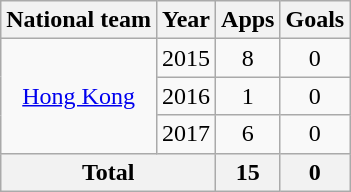<table class="wikitable" style="text-align:center">
<tr>
<th>National team</th>
<th>Year</th>
<th>Apps</th>
<th>Goals</th>
</tr>
<tr>
<td rowspan="3"><a href='#'>Hong Kong</a></td>
<td>2015</td>
<td>8</td>
<td>0</td>
</tr>
<tr>
<td>2016</td>
<td>1</td>
<td>0</td>
</tr>
<tr>
<td>2017</td>
<td>6</td>
<td>0</td>
</tr>
<tr>
<th colspan=2>Total</th>
<th>15</th>
<th>0</th>
</tr>
</table>
